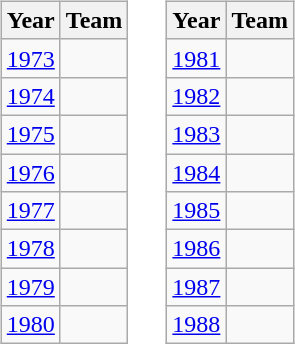<table>
<tr>
<td valign="top"><br><table class="wikitable" border="1">
<tr>
<th>Year</th>
<th>Team</th>
</tr>
<tr>
<td><a href='#'>1973</a></td>
<td> </td>
</tr>
<tr>
<td><a href='#'>1974</a></td>
<td> </td>
</tr>
<tr>
<td><a href='#'>1975</a></td>
<td> </td>
</tr>
<tr>
<td><a href='#'>1976</a></td>
<td> </td>
</tr>
<tr>
<td><a href='#'>1977</a></td>
<td> </td>
</tr>
<tr>
<td><a href='#'>1978</a></td>
<td> </td>
</tr>
<tr>
<td><a href='#'>1979</a></td>
<td> </td>
</tr>
<tr>
<td><a href='#'>1980</a></td>
<td> </td>
</tr>
</table>
</td>
<td width="1"></td>
<td valign="top"><br><table class="wikitable" border="1">
<tr>
<th>Year</th>
<th>Team</th>
</tr>
<tr>
<td><a href='#'>1981</a></td>
<td> </td>
</tr>
<tr>
<td><a href='#'>1982</a></td>
<td> </td>
</tr>
<tr>
<td><a href='#'>1983</a></td>
<td> </td>
</tr>
<tr>
<td><a href='#'>1984</a></td>
<td> </td>
</tr>
<tr>
<td><a href='#'>1985</a></td>
<td> </td>
</tr>
<tr>
<td><a href='#'>1986</a></td>
<td> </td>
</tr>
<tr>
<td><a href='#'>1987</a></td>
<td> </td>
</tr>
<tr>
<td><a href='#'>1988</a></td>
<td> </td>
</tr>
</table>
</td>
</tr>
</table>
